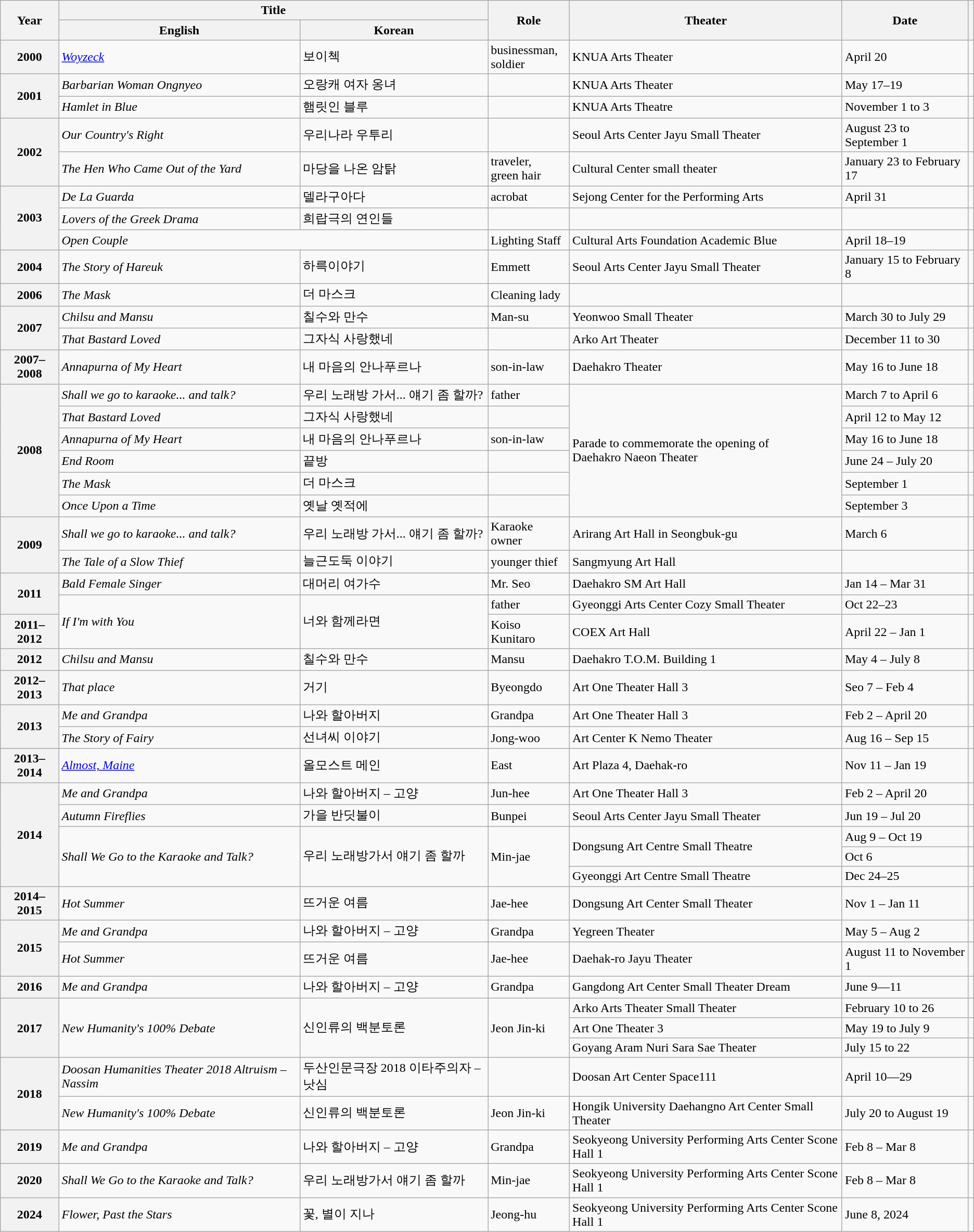<table class="wikitable sortable plainrowheaders" style="text-align:left; font-size:100%;">
<tr>
<th rowspan="2" scope="col">Year</th>
<th colspan="2" scope="col">Title</th>
<th rowspan="2" scope="col">Role</th>
<th rowspan="2" scope="col">Theater</th>
<th rowspan="2" scope="col">Date</th>
<th rowspan="2" scope="col" class="unsortable"></th>
</tr>
<tr>
<th>English</th>
<th>Korean</th>
</tr>
<tr>
<th scope="row">2000</th>
<td><em><a href='#'>Woyzeck</a></em></td>
<td>보이첵</td>
<td>businessman,<br>soldier</td>
<td>KNUA Arts Theater</td>
<td>April 20</td>
<td></td>
</tr>
<tr>
<th rowspan="2" scope="row">2001</th>
<td><em>Barbarian Woman Ongnyeo</em></td>
<td>오랑캐 여자 옹녀</td>
<td></td>
<td>KNUA Arts Theater</td>
<td>May 17–19</td>
<td></td>
</tr>
<tr>
<td><em>Hamlet in Blue</em></td>
<td>햄릿인 블루</td>
<td></td>
<td>KNUA Arts Theatre</td>
<td>November 1 to 3</td>
<td></td>
</tr>
<tr>
<th rowspan="2" scope="row">2002</th>
<td><em>Our Country's Right</em></td>
<td>우리나라 우투리</td>
<td></td>
<td>Seoul Arts Center Jayu Small Theater</td>
<td>August 23 to September 1</td>
<td></td>
</tr>
<tr>
<td><em>The Hen Who Came Out of the Yard</em></td>
<td>마당을 나온 암탉</td>
<td>traveler,<br>green hair</td>
<td>Cultural Center small theater</td>
<td>January 23 to February 17</td>
<td></td>
</tr>
<tr>
<th rowspan="3" scope="row">2003</th>
<td><em>De La Guarda</em></td>
<td>델라구아다</td>
<td>acrobat</td>
<td>Sejong Center for the Performing Arts</td>
<td>April 31</td>
<td></td>
</tr>
<tr>
<td><em>Lovers of the Greek Drama</em></td>
<td>희랍극의 연인들</td>
<td></td>
<td></td>
<td></td>
<td></td>
</tr>
<tr>
<td colspan="2"><em>Open Couple</em></td>
<td>Lighting Staff</td>
<td>Cultural Arts Foundation Academic Blue</td>
<td>April 18–19</td>
<td></td>
</tr>
<tr>
<th scope="row" rowspan="1">2004</th>
<td><em>The Story of Hareuk</em></td>
<td>하륵이야기</td>
<td>Emmett</td>
<td>Seoul Arts Center Jayu Small Theater</td>
<td>January 15 to February 8</td>
<td></td>
</tr>
<tr>
<th scope="row">2006</th>
<td><em>The Mask</em></td>
<td>더 마스크</td>
<td>Cleaning lady</td>
<td></td>
<td></td>
<td></td>
</tr>
<tr>
<th rowspan="2" scope="row">2007</th>
<td><em>Chilsu and Mansu</em></td>
<td>칠수와 만수</td>
<td>Man-su</td>
<td>Yeonwoo Small Theater</td>
<td>March 30 to July 29</td>
<td></td>
</tr>
<tr>
<td><em>That Bastard Loved</em></td>
<td>그자식 사랑했네</td>
<td></td>
<td>Arko Art Theater</td>
<td>December 11 to 30</td>
<td></td>
</tr>
<tr>
<th scope="row">2007–2008</th>
<td><em>Annapurna of My Heart</em></td>
<td>내 마음의 안나푸르나</td>
<td>son-in-law</td>
<td>Daehakro Theater</td>
<td>May 16 to June 18</td>
<td></td>
</tr>
<tr>
<th rowspan="6" scope="row">2008</th>
<td><em>Shall we go to karaoke... and talk?</em></td>
<td>우리 노래방 가서... 얘기 좀 할까?</td>
<td>father</td>
<td rowspan="6">Parade to commemorate the opening of<br>Daehakro Naeon Theater</td>
<td>March 7 to April 6</td>
<td></td>
</tr>
<tr>
<td><em>That Bastard Loved</em></td>
<td>그자식 사랑했네</td>
<td></td>
<td>April 12 to May 12</td>
<td></td>
</tr>
<tr>
<td><em>Annapurna of My Heart</em></td>
<td>내 마음의 안나푸르나</td>
<td>son-in-law</td>
<td>May 16 to June 18</td>
<td></td>
</tr>
<tr>
<td><em>End Room</em></td>
<td>끝방</td>
<td></td>
<td>June 24 – July 20</td>
<td></td>
</tr>
<tr>
<td><em>The Mask</em></td>
<td>더 마스크</td>
<td></td>
<td>September 1</td>
<td></td>
</tr>
<tr>
<td><em>Once Upon a Time</em></td>
<td>옛날 옛적에</td>
<td></td>
<td>September 3</td>
<td></td>
</tr>
<tr>
<th rowspan="2" scope="row">2009</th>
<td><em>Shall we go to karaoke... and talk?</em></td>
<td>우리 노래방 가서... 얘기 좀 할까?</td>
<td>Karaoke owner</td>
<td>Arirang Art Hall in Seongbuk-gu</td>
<td>March 6</td>
<td></td>
</tr>
<tr>
<td><em>The Tale of a Slow Thief</em></td>
<td>늘근도둑 이야기</td>
<td>younger thief</td>
<td>Sangmyung Art Hall</td>
<td></td>
<td></td>
</tr>
<tr>
<th scope="row" rowspan="2">2011</th>
<td><em>Bald Female Singer</em></td>
<td>대머리 여가수</td>
<td>Mr. Seo</td>
<td>Daehakro SM Art Hall</td>
<td>Jan 14 – Mar 31</td>
<td></td>
</tr>
<tr>
<td rowspan="2"><em>If I'm with You</em></td>
<td rowspan="2">너와 함께라면</td>
<td>father</td>
<td>Gyeonggi Arts Center Cozy Small Theater</td>
<td>Oct 22–23</td>
<td></td>
</tr>
<tr>
<th scope="row">2011–2012</th>
<td>Koiso Kunitaro</td>
<td>COEX Art Hall</td>
<td>April 22 – Jan 1</td>
<td></td>
</tr>
<tr>
<th scope="row">2012</th>
<td><em>Chilsu and Mansu</em></td>
<td>칠수와 만수</td>
<td>Mansu</td>
<td>Daehakro T.O.M. Building 1</td>
<td>May 4 – July 8</td>
<td></td>
</tr>
<tr>
<th scope="row">2012–2013</th>
<td><em>That place</em></td>
<td>거기</td>
<td>Byeongdo</td>
<td>Art One Theater Hall 3</td>
<td>Seo 7 – Feb 4</td>
<td></td>
</tr>
<tr>
<th rowspan="2" scope="row">2013</th>
<td><em>Me and Grandpa</em></td>
<td>나와 할아버지</td>
<td>Grandpa</td>
<td>Art One Theater Hall 3</td>
<td>Feb 2 – April 20</td>
<td></td>
</tr>
<tr>
<td><em>The Story of Fairy</em></td>
<td>선녀씨 이야기</td>
<td>Jong-woo</td>
<td>Art Center K Nemo Theater</td>
<td>Aug 16 – Sep 15</td>
<td></td>
</tr>
<tr>
<th scope="row">2013–2014</th>
<td><em><a href='#'>Almost, Maine</a></em></td>
<td>올모스트 메인</td>
<td>East</td>
<td>Art Plaza 4, Daehak-ro</td>
<td>Nov 11 – Jan 19</td>
<td></td>
</tr>
<tr>
<th scope="row" rowspan="5">2014</th>
<td><em>Me and Grandpa</em></td>
<td>나와 할아버지 – 고양</td>
<td>Jun-hee</td>
<td>Art One Theater Hall 3</td>
<td>Feb 2 – April 20</td>
<td></td>
</tr>
<tr>
<td><em>Autumn Fireflies</em></td>
<td>가을 반딧불이</td>
<td>Bunpei</td>
<td>Seoul Arts Center Jayu Small Theater</td>
<td>Jun 19 – Jul 20</td>
<td></td>
</tr>
<tr>
<td rowspan="3"><em>Shall We Go to the Karaoke and Talk?</em></td>
<td rowspan="3">우리 노래방가서 얘기 좀 할까</td>
<td rowspan="3">Min-jae</td>
<td rowspan="2">Dongsung Art Centre Small Theatre</td>
<td>Aug 9 – Oct 19</td>
<td></td>
</tr>
<tr>
<td>Oct 6</td>
<td></td>
</tr>
<tr>
<td>Gyeonggi Art Centre Small Theatre</td>
<td>Dec 24–25</td>
<td></td>
</tr>
<tr>
<th scope="row">2014–2015</th>
<td><em>Hot Summer</em></td>
<td>뜨거운 여름</td>
<td>Jae-hee</td>
<td>Dongsung Art Center Small Theater</td>
<td>Nov 1 – Jan 11</td>
<td></td>
</tr>
<tr>
<th rowspan="2" scope="row">2015</th>
<td><em>Me and Grandpa</em></td>
<td>나와 할아버지 – 고양</td>
<td>Grandpa</td>
<td>Yegreen Theater</td>
<td>May 5 – Aug 2</td>
<td></td>
</tr>
<tr>
<td><em>Hot Summer</em></td>
<td>뜨거운 여름</td>
<td>Jae-hee</td>
<td>Daehak-ro Jayu Theater</td>
<td>August 11 to November 1</td>
<td></td>
</tr>
<tr>
<th scope="row">2016</th>
<td><em>Me and Grandpa</em></td>
<td>나와 할아버지 – 고양</td>
<td>Grandpa</td>
<td>Gangdong Art Center Small Theater Dream</td>
<td>June 9—11</td>
<td></td>
</tr>
<tr>
<th scope="row" rowspan="3">2017</th>
<td rowspan="3"><em>New Humanity's 100% Debate</em></td>
<td rowspan="3">신인류의 백분토론</td>
<td rowspan="3">Jeon Jin-ki</td>
<td>Arko Arts Theater Small Theater</td>
<td>February 10 to 26</td>
<td></td>
</tr>
<tr>
<td>Art One Theater 3</td>
<td>May 19 to July 9</td>
<td></td>
</tr>
<tr>
<td>Goyang Aram Nuri Sara Sae Theater</td>
<td>July 15 to 22</td>
<td></td>
</tr>
<tr>
<th scope="row" rowspan="2">2018</th>
<td><em>Doosan Humanities Theater 2018 Altruism – Nassim</em></td>
<td>두산인문극장 2018 이타주의자 – 낫심</td>
<td></td>
<td>Doosan Art Center Space111</td>
<td>April 10—29</td>
<td></td>
</tr>
<tr>
<td><em>New Humanity's 100% Debate</em></td>
<td>신인류의 백분토론</td>
<td>Jeon Jin-ki</td>
<td>Hongik University Daehangno Art Center Small Theater</td>
<td>July 20 to August 19</td>
<td></td>
</tr>
<tr>
<th scope="row">2019</th>
<td><em>Me and Grandpa</em></td>
<td>나와 할아버지 – 고양</td>
<td>Grandpa</td>
<td>Seokyeong University Performing Arts Center Scone Hall 1</td>
<td>Feb 8 – Mar 8</td>
<td></td>
</tr>
<tr>
<th scope="row">2020</th>
<td><em>Shall We Go to the Karaoke and Talk?</em></td>
<td>우리 노래방가서 얘기 좀 할까</td>
<td>Min-jae</td>
<td>Seokyeong University Performing Arts Center Scone Hall 1</td>
<td>Feb 8 – Mar 8</td>
<td></td>
</tr>
<tr>
<th scope="row">2024</th>
<td><em>Flower, Past the Stars</em></td>
<td>꽃, 별이 지나</td>
<td>Jeong-hu</td>
<td>Seokyeong University Performing Arts Center Scone Hall 1</td>
<td>June 8, 2024</td>
<td></td>
</tr>
</table>
